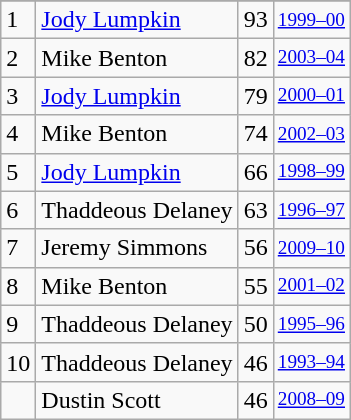<table class="wikitable">
<tr>
</tr>
<tr>
<td>1</td>
<td><a href='#'>Jody Lumpkin</a></td>
<td>93</td>
<td style="font-size:80%;"><a href='#'>1999–00</a></td>
</tr>
<tr>
<td>2</td>
<td>Mike Benton</td>
<td>82</td>
<td style="font-size:80%;"><a href='#'>2003–04</a></td>
</tr>
<tr>
<td>3</td>
<td><a href='#'>Jody Lumpkin</a></td>
<td>79</td>
<td style="font-size:80%;"><a href='#'>2000–01</a></td>
</tr>
<tr>
<td>4</td>
<td>Mike Benton</td>
<td>74</td>
<td style="font-size:80%;"><a href='#'>2002–03</a></td>
</tr>
<tr>
<td>5</td>
<td><a href='#'>Jody Lumpkin</a></td>
<td>66</td>
<td style="font-size:80%;"><a href='#'>1998–99</a></td>
</tr>
<tr>
<td>6</td>
<td>Thaddeous Delaney</td>
<td>63</td>
<td style="font-size:80%;"><a href='#'>1996–97</a></td>
</tr>
<tr>
<td>7</td>
<td>Jeremy Simmons</td>
<td>56</td>
<td style="font-size:80%;"><a href='#'>2009–10</a></td>
</tr>
<tr>
<td>8</td>
<td>Mike Benton</td>
<td>55</td>
<td style="font-size:80%;"><a href='#'>2001–02</a></td>
</tr>
<tr>
<td>9</td>
<td>Thaddeous Delaney</td>
<td>50</td>
<td style="font-size:80%;"><a href='#'>1995–96</a></td>
</tr>
<tr>
<td>10</td>
<td>Thaddeous Delaney</td>
<td>46</td>
<td style="font-size:80%;"><a href='#'>1993–94</a></td>
</tr>
<tr>
<td></td>
<td>Dustin Scott</td>
<td>46</td>
<td style="font-size:80%;"><a href='#'>2008–09</a></td>
</tr>
</table>
